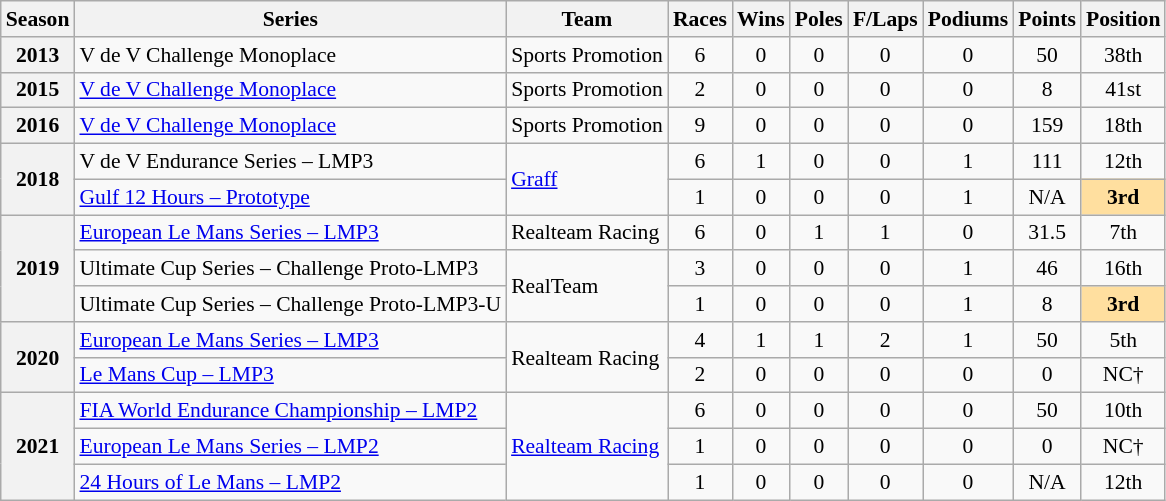<table class="wikitable" style="font-size: 90%; text-align:center">
<tr>
<th>Season</th>
<th>Series</th>
<th>Team</th>
<th>Races</th>
<th>Wins</th>
<th>Poles</th>
<th>F/Laps</th>
<th>Podiums</th>
<th>Points</th>
<th>Position</th>
</tr>
<tr>
<th>2013</th>
<td align=left>V de V Challenge Monoplace</td>
<td align=left>Sports Promotion</td>
<td>6</td>
<td>0</td>
<td>0</td>
<td>0</td>
<td>0</td>
<td>50</td>
<td>38th</td>
</tr>
<tr>
<th>2015</th>
<td align=left><a href='#'>V de V Challenge Monoplace</a></td>
<td align=left>Sports Promotion</td>
<td>2</td>
<td>0</td>
<td>0</td>
<td>0</td>
<td>0</td>
<td>8</td>
<td>41st</td>
</tr>
<tr>
<th>2016</th>
<td align=left><a href='#'>V de V Challenge Monoplace</a></td>
<td align=left>Sports Promotion</td>
<td>9</td>
<td>0</td>
<td>0</td>
<td>0</td>
<td>0</td>
<td>159</td>
<td>18th</td>
</tr>
<tr>
<th rowspan="2">2018</th>
<td align=left>V de V Endurance Series – LMP3</td>
<td rowspan="2" align=left><a href='#'>Graff</a></td>
<td>6</td>
<td>1</td>
<td>0</td>
<td>0</td>
<td>1</td>
<td>111</td>
<td>12th</td>
</tr>
<tr>
<td align=left><a href='#'>Gulf 12 Hours – Prototype</a></td>
<td>1</td>
<td>0</td>
<td>0</td>
<td>0</td>
<td>1</td>
<td>N/A</td>
<td style="background:#FFDF9F;"><strong>3rd</strong></td>
</tr>
<tr>
<th rowspan="3">2019</th>
<td align=left><a href='#'>European Le Mans Series – LMP3</a></td>
<td align=left>Realteam Racing</td>
<td>6</td>
<td>0</td>
<td>1</td>
<td>1</td>
<td>0</td>
<td>31.5</td>
<td>7th</td>
</tr>
<tr>
<td align=left>Ultimate Cup Series – Challenge Proto-LMP3</td>
<td rowspan="2" align=left>RealTeam</td>
<td>3</td>
<td>0</td>
<td>0</td>
<td>0</td>
<td>1</td>
<td>46</td>
<td>16th</td>
</tr>
<tr>
<td align=left>Ultimate Cup Series – Challenge Proto-LMP3-U</td>
<td>1</td>
<td>0</td>
<td>0</td>
<td>0</td>
<td>1</td>
<td>8</td>
<td style="background:#FFDF9F;"><strong>3rd</strong></td>
</tr>
<tr>
<th rowspan="2">2020</th>
<td align=left><a href='#'>European Le Mans Series – LMP3</a></td>
<td rowspan="2" align=left>Realteam Racing</td>
<td>4</td>
<td>1</td>
<td>1</td>
<td>2</td>
<td>1</td>
<td>50</td>
<td>5th</td>
</tr>
<tr>
<td align=left><a href='#'>Le Mans Cup – LMP3</a></td>
<td>2</td>
<td>0</td>
<td>0</td>
<td>0</td>
<td>0</td>
<td>0</td>
<td>NC†</td>
</tr>
<tr>
<th rowspan="3">2021</th>
<td align=left><a href='#'>FIA World Endurance Championship – LMP2</a></td>
<td rowspan="3" align=left><a href='#'>Realteam Racing</a></td>
<td>6</td>
<td>0</td>
<td>0</td>
<td>0</td>
<td>0</td>
<td>50</td>
<td>10th</td>
</tr>
<tr>
<td align=left><a href='#'>European Le Mans Series – LMP2</a></td>
<td>1</td>
<td>0</td>
<td>0</td>
<td>0</td>
<td>0</td>
<td>0</td>
<td>NC†</td>
</tr>
<tr>
<td align=left><a href='#'>24 Hours of Le Mans – LMP2</a></td>
<td>1</td>
<td>0</td>
<td>0</td>
<td>0</td>
<td>0</td>
<td>N/A</td>
<td>12th</td>
</tr>
</table>
